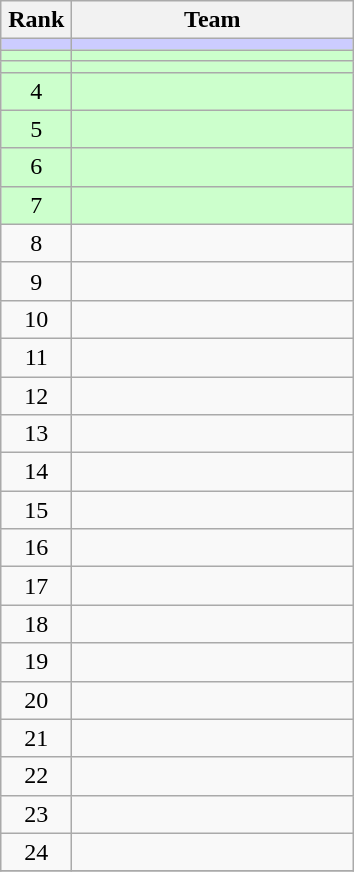<table class="wikitable">
<tr>
<th style="width: 40px;">Rank</th>
<th style="width: 180px;">Team</th>
</tr>
<tr bgcolor=#ccccff>
<td align=center></td>
<td></td>
</tr>
<tr bgcolor=#ccffcc>
<td align=center></td>
<td></td>
</tr>
<tr bgcolor=#ccffcc>
<td align=center></td>
<td></td>
</tr>
<tr bgcolor=#ccffcc>
<td align=center>4</td>
<td></td>
</tr>
<tr bgcolor=#ccffcc>
<td align=center>5</td>
<td></td>
</tr>
<tr bgcolor=#ccffcc>
<td align=center>6</td>
<td></td>
</tr>
<tr bgcolor=#ccffcc>
<td align=center>7</td>
<td></td>
</tr>
<tr>
<td align=center>8</td>
<td></td>
</tr>
<tr>
<td align=center>9</td>
<td></td>
</tr>
<tr>
<td align=center>10</td>
<td></td>
</tr>
<tr>
<td align=center>11</td>
<td></td>
</tr>
<tr>
<td align=center>12</td>
<td></td>
</tr>
<tr>
<td align=center>13</td>
<td></td>
</tr>
<tr>
<td align=center>14</td>
<td></td>
</tr>
<tr>
<td align=center>15</td>
<td></td>
</tr>
<tr>
<td align=center>16</td>
<td></td>
</tr>
<tr>
<td align=center>17</td>
<td></td>
</tr>
<tr>
<td align=center>18</td>
<td></td>
</tr>
<tr>
<td align=center>19</td>
<td></td>
</tr>
<tr>
<td align=center>20</td>
<td></td>
</tr>
<tr>
<td align=center>21</td>
<td></td>
</tr>
<tr>
<td align=center>22</td>
<td></td>
</tr>
<tr>
<td align=center>23</td>
<td></td>
</tr>
<tr>
<td align=center>24</td>
<td></td>
</tr>
<tr>
</tr>
</table>
